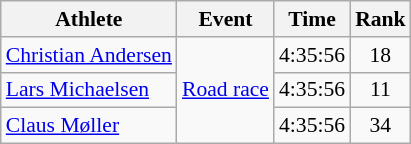<table class="wikitable" style="font-size:90%">
<tr>
<th>Athlete</th>
<th>Event</th>
<th>Time</th>
<th>Rank</th>
</tr>
<tr align=center>
<td align=left><a href='#'>Christian Andersen</a></td>
<td align=left rowspan=3><a href='#'>Road race</a></td>
<td>4:35:56</td>
<td>18</td>
</tr>
<tr align=center>
<td align=left><a href='#'>Lars Michaelsen</a></td>
<td>4:35:56</td>
<td>11</td>
</tr>
<tr align=center>
<td align=left><a href='#'>Claus Møller</a></td>
<td>4:35:56</td>
<td>34</td>
</tr>
</table>
